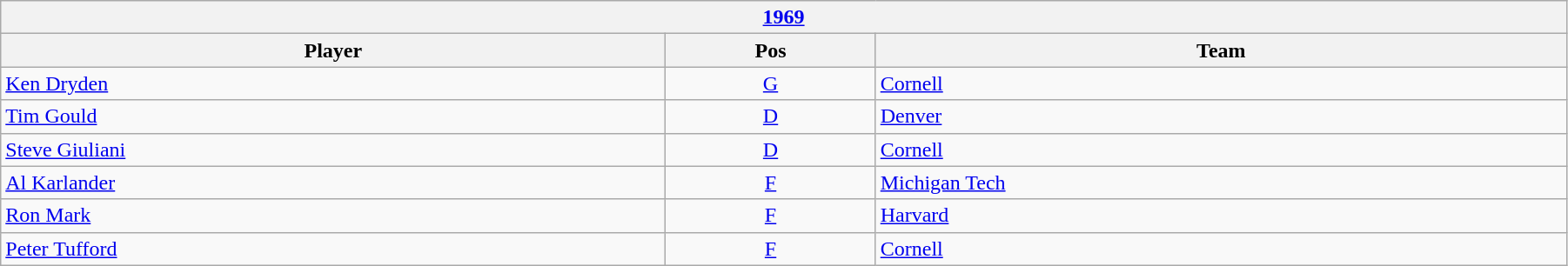<table class="wikitable" width=95%>
<tr>
<th colspan=3><a href='#'>1969</a></th>
</tr>
<tr>
<th>Player</th>
<th>Pos</th>
<th>Team</th>
</tr>
<tr>
<td><a href='#'>Ken Dryden</a></td>
<td style="text-align:center;"><a href='#'>G</a></td>
<td><a href='#'>Cornell</a></td>
</tr>
<tr>
<td><a href='#'>Tim Gould</a></td>
<td style="text-align:center;"><a href='#'>D</a></td>
<td><a href='#'>Denver</a></td>
</tr>
<tr>
<td><a href='#'>Steve Giuliani</a></td>
<td style="text-align:center;"><a href='#'>D</a></td>
<td><a href='#'>Cornell</a></td>
</tr>
<tr>
<td><a href='#'>Al Karlander</a></td>
<td style="text-align:center;"><a href='#'>F</a></td>
<td><a href='#'>Michigan Tech</a></td>
</tr>
<tr>
<td><a href='#'>Ron Mark</a></td>
<td style="text-align:center;"><a href='#'>F</a></td>
<td><a href='#'>Harvard</a></td>
</tr>
<tr>
<td><a href='#'>Peter Tufford</a></td>
<td style="text-align:center;"><a href='#'>F</a></td>
<td><a href='#'>Cornell</a></td>
</tr>
</table>
